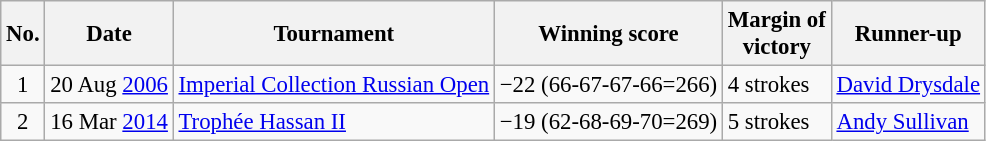<table class="wikitable" style="font-size:95%;">
<tr>
<th>No.</th>
<th>Date</th>
<th>Tournament</th>
<th>Winning score</th>
<th>Margin of<br>victory</th>
<th>Runner-up</th>
</tr>
<tr>
<td align=center>1</td>
<td align=right>20 Aug <a href='#'>2006</a></td>
<td><a href='#'>Imperial Collection Russian Open</a></td>
<td>−22 (66-67-67-66=266)</td>
<td>4 strokes</td>
<td> <a href='#'>David Drysdale</a></td>
</tr>
<tr>
<td align=center>2</td>
<td align=right>16 Mar <a href='#'>2014</a></td>
<td><a href='#'>Trophée Hassan II</a></td>
<td>−19 (62-68-69-70=269)</td>
<td>5 strokes</td>
<td> <a href='#'>Andy Sullivan</a></td>
</tr>
</table>
